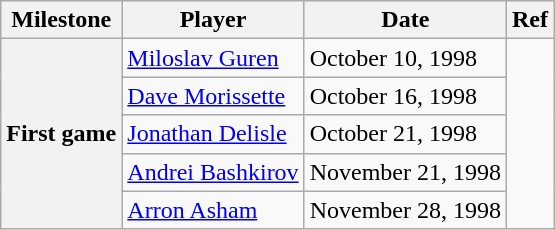<table class="wikitable">
<tr>
<th scope="col">Milestone</th>
<th scope="col">Player</th>
<th scope="col">Date</th>
<th scope="col">Ref</th>
</tr>
<tr>
<th rowspan=5>First game</th>
<td><a href='#'>Miloslav Guren</a></td>
<td>October 10, 1998</td>
<td rowspan=5></td>
</tr>
<tr>
<td><a href='#'>Dave Morissette</a></td>
<td>October 16, 1998</td>
</tr>
<tr>
<td><a href='#'>Jonathan Delisle</a></td>
<td>October 21, 1998</td>
</tr>
<tr>
<td><a href='#'>Andrei Bashkirov</a></td>
<td>November 21, 1998</td>
</tr>
<tr>
<td><a href='#'>Arron Asham</a></td>
<td>November 28, 1998</td>
</tr>
</table>
